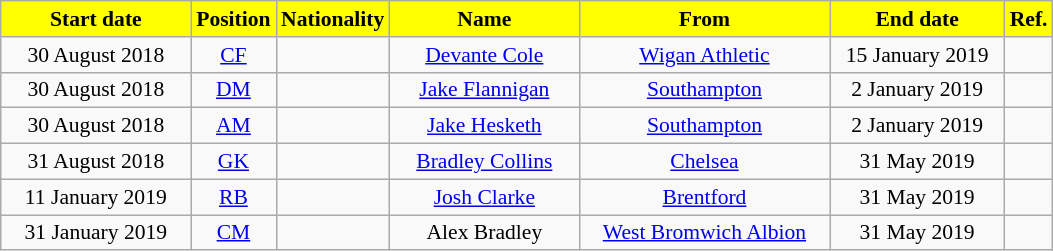<table class="wikitable"  style="text-align:center; font-size:90%; ">
<tr>
<th style="background:#FFFF00; color:#000000; width:120px;">Start date</th>
<th style="background:#FFFF00; color:#000000; width:50px;">Position</th>
<th style="background:#FFFF00; color:#000000; width:50px;">Nationality</th>
<th style="background:#FFFF00; color:#000000; width:120px;">Name</th>
<th style="background:#FFFF00; color:#000000; width:160px;">From</th>
<th style="background:#FFFF00; color:#000000; width:110px;">End date</th>
<th style="background:#FFFF00; color:#000000; width:25px;">Ref.</th>
</tr>
<tr>
<td>30 August 2018</td>
<td><a href='#'>CF</a></td>
<td></td>
<td><a href='#'>Devante Cole</a></td>
<td><a href='#'>Wigan Athletic</a></td>
<td>15 January 2019</td>
<td></td>
</tr>
<tr>
<td>30 August 2018</td>
<td><a href='#'>DM</a></td>
<td></td>
<td><a href='#'>Jake Flannigan</a></td>
<td><a href='#'>Southampton</a></td>
<td>2 January 2019</td>
<td></td>
</tr>
<tr>
<td>30 August 2018</td>
<td><a href='#'>AM</a></td>
<td></td>
<td><a href='#'>Jake Hesketh</a></td>
<td><a href='#'>Southampton</a></td>
<td>2 January 2019</td>
<td></td>
</tr>
<tr>
<td>31 August 2018</td>
<td><a href='#'>GK</a></td>
<td></td>
<td><a href='#'>Bradley Collins</a></td>
<td><a href='#'>Chelsea</a></td>
<td>31 May 2019</td>
<td></td>
</tr>
<tr>
<td>11 January 2019</td>
<td><a href='#'>RB</a></td>
<td></td>
<td><a href='#'>Josh Clarke</a></td>
<td><a href='#'>Brentford</a></td>
<td>31 May 2019</td>
<td></td>
</tr>
<tr>
<td>31 January 2019</td>
<td><a href='#'>CM</a></td>
<td></td>
<td>Alex Bradley</td>
<td><a href='#'>West Bromwich Albion</a></td>
<td>31 May 2019</td>
<td></td>
</tr>
</table>
